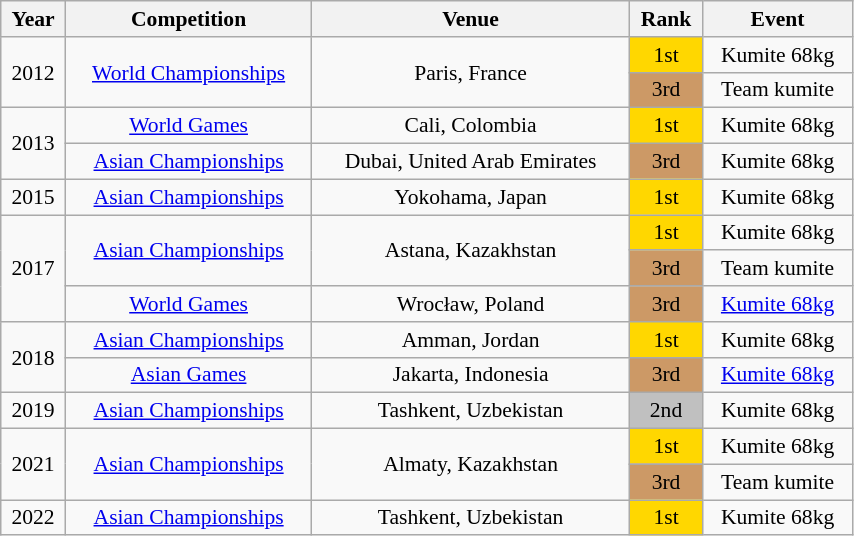<table class="wikitable sortable" width=45% style="font-size:90%; text-align:center;">
<tr>
<th>Year</th>
<th>Competition</th>
<th>Venue</th>
<th>Rank</th>
<th>Event</th>
</tr>
<tr>
<td rowspan=2>2012</td>
<td rowspan=2><a href='#'>World Championships</a></td>
<td rowspan=2>Paris, France</td>
<td bgcolor="gold">1st</td>
<td>Kumite 68kg</td>
</tr>
<tr>
<td bgcolor="cc9966">3rd</td>
<td>Team kumite</td>
</tr>
<tr>
<td rowspan=2>2013</td>
<td><a href='#'>World Games</a></td>
<td>Cali, Colombia</td>
<td bgcolor="gold">1st</td>
<td>Kumite 68kg</td>
</tr>
<tr>
<td><a href='#'>Asian Championships</a></td>
<td>Dubai, United Arab Emirates</td>
<td bgcolor="cc9966">3rd</td>
<td>Kumite 68kg</td>
</tr>
<tr>
<td>2015</td>
<td><a href='#'>Asian Championships</a></td>
<td>Yokohama, Japan</td>
<td bgcolor="gold">1st</td>
<td>Kumite 68kg</td>
</tr>
<tr>
<td rowspan=3>2017</td>
<td rowspan=2><a href='#'>Asian Championships</a></td>
<td rowspan=2>Astana, Kazakhstan</td>
<td bgcolor="gold">1st</td>
<td>Kumite 68kg</td>
</tr>
<tr>
<td bgcolor="cc9966">3rd</td>
<td>Team kumite</td>
</tr>
<tr>
<td><a href='#'>World Games</a></td>
<td>Wrocław, Poland</td>
<td bgcolor="cc9966">3rd</td>
<td><a href='#'>Kumite 68kg</a></td>
</tr>
<tr>
<td rowspan=2>2018</td>
<td><a href='#'>Asian Championships</a></td>
<td>Amman, Jordan</td>
<td bgcolor="gold">1st</td>
<td>Kumite 68kg</td>
</tr>
<tr>
<td><a href='#'>Asian Games</a></td>
<td>Jakarta, Indonesia</td>
<td bgcolor="cc9966">3rd</td>
<td><a href='#'>Kumite 68kg</a></td>
</tr>
<tr>
<td>2019</td>
<td><a href='#'>Asian Championships</a></td>
<td>Tashkent, Uzbekistan</td>
<td bgcolor="silver">2nd</td>
<td>Kumite 68kg</td>
</tr>
<tr>
<td rowspan=2>2021</td>
<td rowspan=2><a href='#'>Asian Championships</a></td>
<td rowspan=2>Almaty, Kazakhstan</td>
<td bgcolor="gold">1st</td>
<td>Kumite 68kg</td>
</tr>
<tr>
<td bgcolor="cc9966">3rd</td>
<td>Team kumite</td>
</tr>
<tr>
<td>2022</td>
<td><a href='#'>Asian Championships</a></td>
<td>Tashkent, Uzbekistan</td>
<td bgcolor="gold">1st</td>
<td>Kumite 68kg</td>
</tr>
</table>
